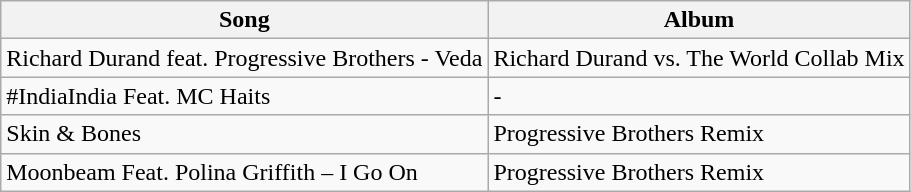<table class="wikitable">
<tr>
<th>Song</th>
<th>Album</th>
</tr>
<tr>
<td>Richard Durand feat. Progressive Brothers - Veda</td>
<td>Richard Durand vs. The World Collab Mix</td>
</tr>
<tr>
<td>#IndiaIndia Feat. MC Haits</td>
<td>-</td>
</tr>
<tr>
<td>Skin & Bones</td>
<td>Progressive Brothers Remix</td>
</tr>
<tr>
<td>Moonbeam Feat. Polina Griffith – I Go On</td>
<td>Progressive Brothers Remix</td>
</tr>
</table>
